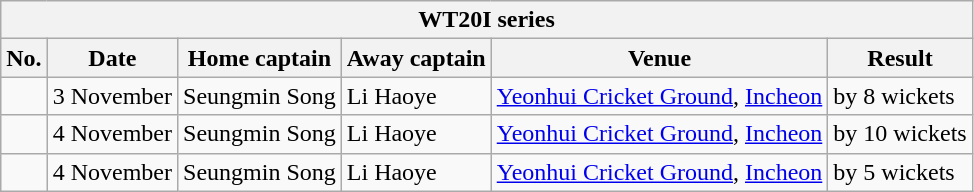<table class="wikitable">
<tr>
<th colspan="8">WT20I series</th>
</tr>
<tr>
<th>No.</th>
<th>Date</th>
<th>Home captain</th>
<th>Away captain</th>
<th>Venue</th>
<th>Result</th>
</tr>
<tr>
<td></td>
<td>3 November</td>
<td>Seungmin Song</td>
<td>Li Haoye</td>
<td><a href='#'>Yeonhui Cricket Ground</a>, <a href='#'>Incheon</a></td>
<td> by 8 wickets</td>
</tr>
<tr>
<td></td>
<td>4 November</td>
<td>Seungmin Song</td>
<td>Li Haoye</td>
<td><a href='#'>Yeonhui Cricket Ground</a>, <a href='#'>Incheon</a></td>
<td> by 10 wickets</td>
</tr>
<tr>
<td></td>
<td>4 November</td>
<td>Seungmin Song</td>
<td>Li Haoye</td>
<td><a href='#'>Yeonhui Cricket Ground</a>, <a href='#'>Incheon</a></td>
<td> by 5 wickets</td>
</tr>
</table>
